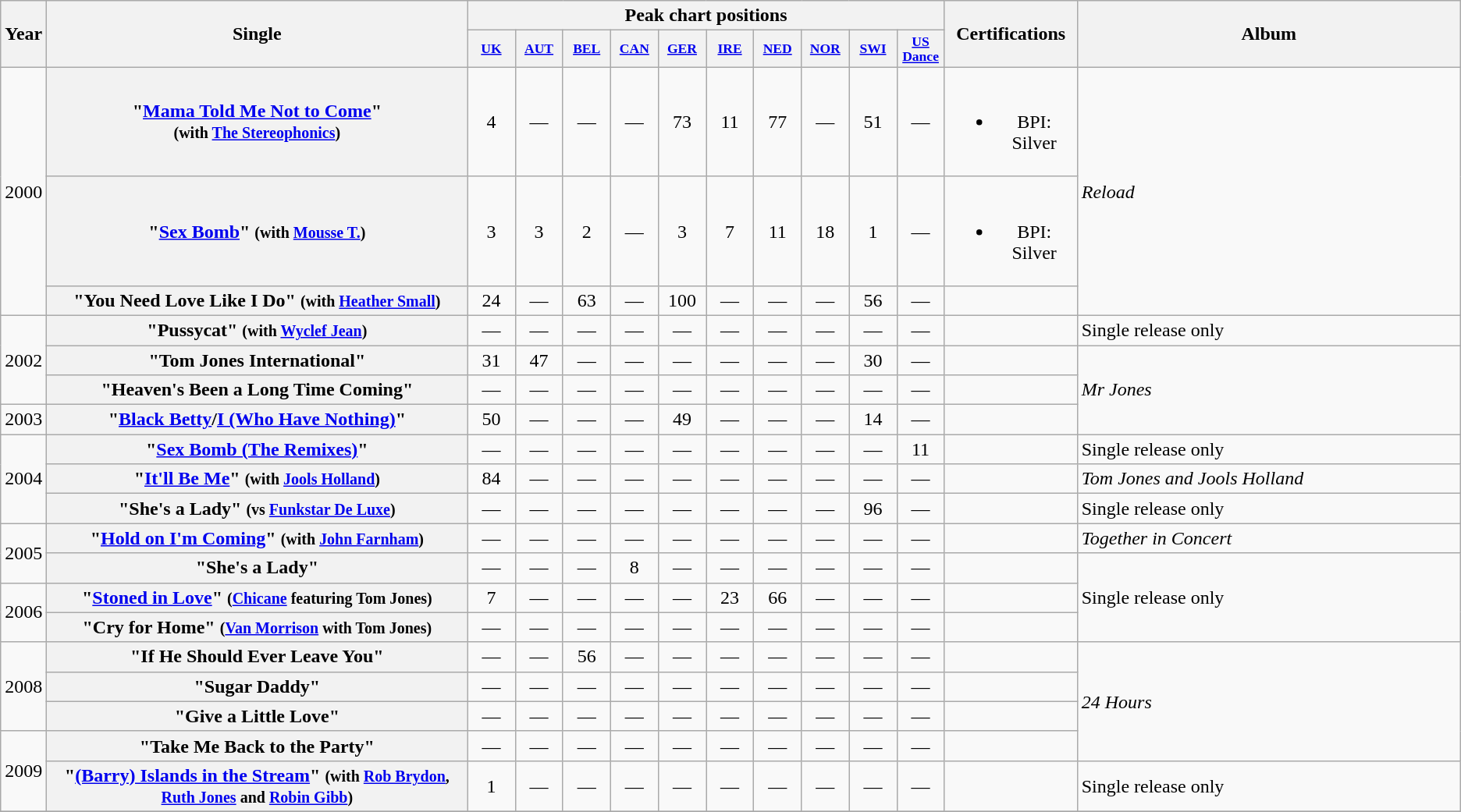<table class="wikitable plainrowheaders" style="text-align:center;">
<tr>
<th rowspan="2">Year</th>
<th rowspan="2" style="width:22em;">Single</th>
<th colspan="10">Peak chart positions</th>
<th rowspan="2">Certifications</th>
<th rowspan="2" style="width:20em;">Album</th>
</tr>
<tr style="font-size:small;">
<th style="width:3em;font-size:90%"><a href='#'>UK</a><br></th>
<th style="width:3em;font-size:90%"><a href='#'>AUT</a><br></th>
<th style="width:3em;font-size:90%"><a href='#'>BEL</a><br></th>
<th style="width:3em;font-size:90%"><a href='#'>CAN</a><br></th>
<th style="width:3em;font-size:90%"><a href='#'>GER</a><br></th>
<th style="width:3em;font-size:90%"><a href='#'>IRE</a><br></th>
<th style="width:3em;font-size:90%"><a href='#'>NED</a><br></th>
<th style="width:3em;font-size:90%"><a href='#'>NOR</a><br></th>
<th style="width:3em;font-size:90%"><a href='#'>SWI</a><br></th>
<th style="width:3em;font-size:90%"><a href='#'>US Dance</a><br></th>
</tr>
<tr>
<td rowspan="3">2000</td>
<th scope="row">"<a href='#'>Mama Told Me Not to Come</a>"<br><small>(with <a href='#'>The Stereophonics</a>)</small></th>
<td>4</td>
<td>—</td>
<td>—</td>
<td>—</td>
<td>73</td>
<td>11</td>
<td>77</td>
<td>—</td>
<td>51</td>
<td>—</td>
<td><br><ul><li>BPI: Silver</li></ul></td>
<td align="left" rowspan="3"><em>Reload</em></td>
</tr>
<tr>
<th scope="row">"<a href='#'>Sex Bomb</a>" <small>(with <a href='#'>Mousse T.</a>)</small></th>
<td>3</td>
<td>3</td>
<td>2</td>
<td>—</td>
<td>3</td>
<td>7</td>
<td>11</td>
<td>18</td>
<td>1</td>
<td>—</td>
<td><br><ul><li>BPI: Silver</li></ul></td>
</tr>
<tr>
<th scope="row">"You Need Love Like I Do" <small>(with <a href='#'>Heather Small</a>)</small></th>
<td>24</td>
<td>—</td>
<td>63</td>
<td>—</td>
<td>100</td>
<td>—</td>
<td>—</td>
<td>—</td>
<td>56</td>
<td>—</td>
<td></td>
</tr>
<tr>
<td rowspan="3">2002</td>
<th scope="row">"Pussycat" <small>(with <a href='#'>Wyclef Jean</a>)</small></th>
<td>—</td>
<td>—</td>
<td>—</td>
<td>—</td>
<td>—</td>
<td>—</td>
<td>—</td>
<td>—</td>
<td>—</td>
<td>—</td>
<td></td>
<td align="left">Single release only</td>
</tr>
<tr>
<th scope="row">"Tom Jones International"</th>
<td>31</td>
<td>47</td>
<td>—</td>
<td>—</td>
<td>—</td>
<td>—</td>
<td>—</td>
<td>—</td>
<td>30</td>
<td>—</td>
<td></td>
<td align="left" rowspan="3"><em>Mr Jones</em></td>
</tr>
<tr>
<th scope="row">"Heaven's Been a Long Time Coming"</th>
<td>—</td>
<td>—</td>
<td>—</td>
<td>—</td>
<td>—</td>
<td>—</td>
<td>—</td>
<td>—</td>
<td>—</td>
<td>—</td>
<td></td>
</tr>
<tr>
<td>2003</td>
<th scope="row">"<a href='#'>Black Betty</a>/<a href='#'>I (Who Have Nothing)</a>"</th>
<td>50</td>
<td>—</td>
<td>—</td>
<td>—</td>
<td>49</td>
<td>—</td>
<td>—</td>
<td>—</td>
<td>14</td>
<td>—</td>
<td></td>
</tr>
<tr>
<td rowspan="3">2004</td>
<th scope="row">"<a href='#'>Sex Bomb (The Remixes)</a>"</th>
<td>—</td>
<td>—</td>
<td>—</td>
<td>—</td>
<td>—</td>
<td>—</td>
<td>—</td>
<td>—</td>
<td>—</td>
<td>11</td>
<td></td>
<td align="left">Single release only</td>
</tr>
<tr>
<th scope="row">"<a href='#'>It'll Be Me</a>" <small>(with <a href='#'>Jools Holland</a>)</small></th>
<td>84</td>
<td>—</td>
<td>—</td>
<td>—</td>
<td>—</td>
<td>—</td>
<td>—</td>
<td>—</td>
<td>—</td>
<td>—</td>
<td></td>
<td align="left"><em>Tom Jones and Jools Holland</em></td>
</tr>
<tr>
<th scope="row">"She's a Lady" <small>(vs <a href='#'>Funkstar De Luxe</a>)</small></th>
<td>—</td>
<td>—</td>
<td>—</td>
<td>—</td>
<td>—</td>
<td>—</td>
<td>—</td>
<td>—</td>
<td>96</td>
<td>—</td>
<td></td>
<td align="left">Single release only</td>
</tr>
<tr>
<td rowspan="2">2005</td>
<th scope="row">"<a href='#'>Hold on I'm Coming</a>" <small>(with <a href='#'>John Farnham</a>)</small></th>
<td>—</td>
<td>—</td>
<td>—</td>
<td>—</td>
<td>—</td>
<td>—</td>
<td>—</td>
<td>—</td>
<td>—</td>
<td>—</td>
<td></td>
<td align="left"><em>Together in Concert</em></td>
</tr>
<tr>
<th scope="row">"She's a Lady"</th>
<td>—</td>
<td>—</td>
<td>—</td>
<td>8</td>
<td>—</td>
<td>—</td>
<td>—</td>
<td>—</td>
<td>—</td>
<td>—</td>
<td></td>
<td align="left" rowspan="3">Single release only</td>
</tr>
<tr>
<td rowspan="2">2006</td>
<th scope="row">"<a href='#'>Stoned in Love</a>" <small>(<a href='#'>Chicane</a> featuring Tom Jones)</small></th>
<td>7</td>
<td>—</td>
<td>—</td>
<td>—</td>
<td>—</td>
<td>23</td>
<td>66</td>
<td>—</td>
<td>—</td>
<td>—</td>
<td></td>
</tr>
<tr>
<th scope="row">"Cry for Home" <small>(<a href='#'>Van Morrison</a> with Tom Jones)</small></th>
<td>—</td>
<td>—</td>
<td>—</td>
<td>—</td>
<td>—</td>
<td>—</td>
<td>—</td>
<td>—</td>
<td>—</td>
<td>—</td>
<td></td>
</tr>
<tr>
<td rowspan="3">2008</td>
<th scope="row">"If He Should Ever Leave You"</th>
<td>—</td>
<td>—</td>
<td>56</td>
<td>—</td>
<td>—</td>
<td>—</td>
<td>—</td>
<td>—</td>
<td>—</td>
<td>—</td>
<td></td>
<td align="left" rowspan="4"><em>24 Hours</em></td>
</tr>
<tr>
<th scope="row">"Sugar Daddy"</th>
<td>—</td>
<td>—</td>
<td>—</td>
<td>—</td>
<td>—</td>
<td>—</td>
<td>—</td>
<td>—</td>
<td>—</td>
<td>—</td>
<td></td>
</tr>
<tr>
<th scope="row">"Give a Little Love"</th>
<td>—</td>
<td>—</td>
<td>—</td>
<td>—</td>
<td>—</td>
<td>—</td>
<td>—</td>
<td>—</td>
<td>—</td>
<td>—</td>
<td></td>
</tr>
<tr>
<td rowspan="2">2009</td>
<th scope="row">"Take Me Back to the Party"</th>
<td>—</td>
<td>—</td>
<td>—</td>
<td>—</td>
<td>—</td>
<td>—</td>
<td>—</td>
<td>—</td>
<td>—</td>
<td>—</td>
<td></td>
</tr>
<tr>
<th scope="row">"<a href='#'>(Barry) Islands in the Stream</a>" <small>(with <a href='#'>Rob Brydon</a>, <a href='#'>Ruth Jones</a> and <a href='#'>Robin Gibb</a>)</small></th>
<td>1</td>
<td>—</td>
<td>—</td>
<td>—</td>
<td>—</td>
<td>—</td>
<td>—</td>
<td>—</td>
<td>—</td>
<td>—</td>
<td></td>
<td align="left">Single release only</td>
</tr>
<tr>
</tr>
</table>
